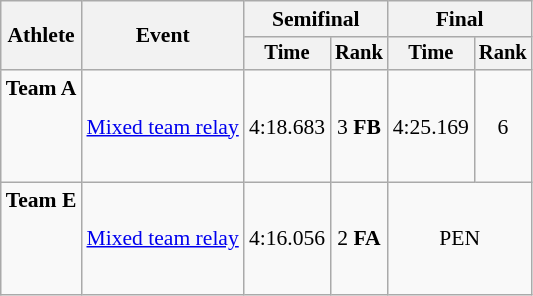<table class="wikitable" style="font-size:90%">
<tr>
<th rowspan=2>Athlete</th>
<th rowspan=2>Event</th>
<th colspan=2>Semifinal</th>
<th colspan=2>Final</th>
</tr>
<tr style="font-size:95%">
<th>Time</th>
<th>Rank</th>
<th>Time</th>
<th>Rank</th>
</tr>
<tr align=center>
<td align=left><strong>Team A</strong><br><br><br><br></td>
<td align=left><a href='#'>Mixed team relay</a></td>
<td>4:18.683</td>
<td>3 <strong>FB</strong></td>
<td>4:25.169</td>
<td>6</td>
</tr>
<tr align=center>
<td align=left><strong>Team E</strong><br><br><br><br></td>
<td align=left><a href='#'>Mixed team relay</a></td>
<td>4:16.056</td>
<td>2 <strong>FA</strong></td>
<td colspan=2>PEN</td>
</tr>
</table>
